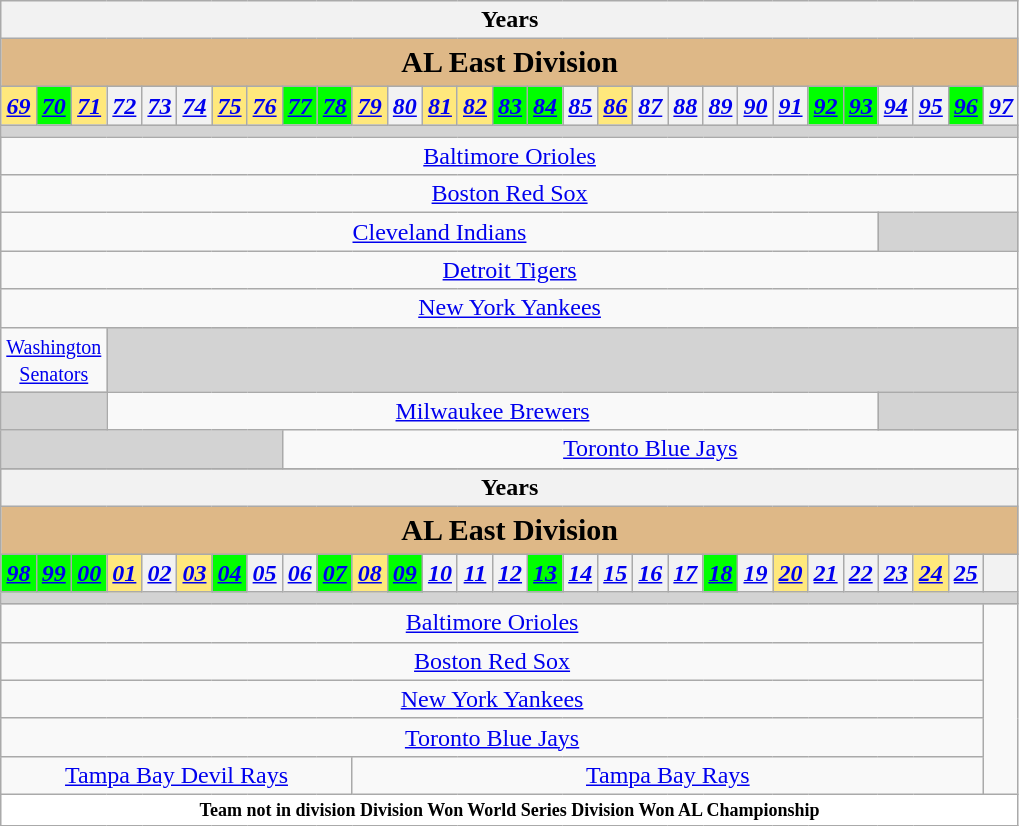<table class="wikitable" style="text-align:center">
<tr>
<th colspan="29" style="text-align:center;"><strong>Years</strong></th>
</tr>
<tr>
<th colspan="29" style="text-align:center; font-size:125%; background:#DEB887;">AL East Division</th>
</tr>
<tr>
<th style="background:#ffe87c;"><em><a href='#'>69</a></em></th>
<th style="background:#00ff00;"><em><a href='#'>70</a></em></th>
<th style="background:#ffe87c;"><em><a href='#'>71</a></em></th>
<th><em><a href='#'>72</a></em></th>
<th><em><a href='#'>73</a></em></th>
<th><em><a href='#'>74</a></em></th>
<th style="background:#ffe87c;"><em><a href='#'>75</a></em></th>
<th style="background:#ffe87c;"><em><a href='#'>76</a></em></th>
<th style="background:#00ff00;"><em><a href='#'>77</a></em></th>
<th style="background:#00ff00;"><em><a href='#'>78</a></em></th>
<th style="background:#ffe87c;"><em><a href='#'>79</a></em></th>
<th><em><a href='#'>80</a></em></th>
<th style="background:#ffe87c;"><em><a href='#'>81</a></em></th>
<th style="background:#ffe87c;"><em><a href='#'>82</a></em></th>
<th style="background:#00ff00;"><em><a href='#'>83</a></em></th>
<th style="background:#00ff00;"><em><a href='#'>84</a></em></th>
<th><em><a href='#'>85</a></em></th>
<th style="background:#ffe87c;"><em><a href='#'>86</a></em></th>
<th><em><a href='#'>87</a></em></th>
<th><em><a href='#'>88</a></em></th>
<th><em><a href='#'>89</a></em></th>
<th><em><a href='#'>90</a></em></th>
<th><em><a href='#'>91</a></em></th>
<th style="background:#00ff00;"><em><a href='#'>92</a></em></th>
<th style="background:#00ff00;"><em><a href='#'>93</a></em></th>
<th><em><a href='#'>94</a></em></th>
<th><em><a href='#'>95</a></em></th>
<th style="background:#00ff00;"><em><a href='#'>96</a></em></th>
<th><em><a href='#'>97</a></em></th>
</tr>
<tr>
<td colspan="29" style="background:lightgrey; height:.5px;"></td>
</tr>
<tr>
<td colspan="29"><a href='#'>Baltimore Orioles</a></td>
</tr>
<tr>
<td colspan="29"><a href='#'>Boston Red Sox</a></td>
</tr>
<tr>
<td colspan="25"><a href='#'>Cleveland Indians</a></td>
<td colspan="4" style="background:lightgrey;"> </td>
</tr>
<tr>
<td colspan="29"><a href='#'>Detroit Tigers</a></td>
</tr>
<tr>
<td colspan="29"><a href='#'>New York Yankees</a></td>
</tr>
<tr>
<td colspan="3"><small><a href='#'>Washington<br>Senators</a></small></td>
<td colspan="26" style="background:lightgrey;"> </td>
</tr>
<tr>
<td colspan="3" style="background:lightgrey;"> </td>
<td colspan="22"><a href='#'>Milwaukee Brewers</a></td>
<td colspan="4" style="background:lightgrey;"> </td>
</tr>
<tr>
<td colspan="8" style="background:lightgrey;"> </td>
<td colspan="21"><a href='#'>Toronto Blue Jays</a></td>
</tr>
<tr>
</tr>
<tr>
<th colspan="29" style="text-align:center;"><strong>Years</strong></th>
</tr>
<tr>
<th colspan="29" style="text-align:center; font-size:125%; background:#DEB887;">AL East Division</th>
</tr>
<tr>
<th style="background:#00ff00;"><em><a href='#'>98</a></em></th>
<th style="background:#00ff00;"><em><a href='#'>99</a></em></th>
<th style="background:#00ff00;"><em><a href='#'>00</a></em></th>
<th style="background:#ffe87c;"><em><a href='#'>01</a></em></th>
<th><em><a href='#'>02</a></em></th>
<th style="background:#ffe87c;"><em><a href='#'>03</a></em></th>
<th style="background:#00ff00;"><em><a href='#'>04</a></em></th>
<th><em><a href='#'>05</a></em></th>
<th><em><a href='#'>06</a></em></th>
<th style="background:#00ff00;"><em><a href='#'>07</a></em></th>
<th style="background:#ffe87c;"><em><a href='#'>08</a></em></th>
<th style="background:#00ff00;"><em><a href='#'>09</a></em></th>
<th><em><a href='#'>10</a></em></th>
<th><em><a href='#'>11</a></em></th>
<th><em><a href='#'>12</a></em></th>
<th style="background:#00ff00;"><em><a href='#'>13</a></em></th>
<th><em><a href='#'>14</a></em></th>
<th><em><a href='#'>15</a></em></th>
<th><em><a href='#'>16</a></em></th>
<th><em><a href='#'>17</a></em></th>
<th style="background:#00ff00;"><em><a href='#'>18</a></em></th>
<th><em><a href='#'>19</a></em></th>
<th style="background:#ffe87c;"><em><a href='#'>20</a></em></th>
<th><em><a href='#'>21</a></em></th>
<th><em><a href='#'>22</a></em></th>
<th><em><a href='#'>23</a></em></th>
<th style="background:#ffe87c;"><em><a href='#'>24</a></em></th>
<th><em><a href='#'>25</a></em></th>
<th></th>
</tr>
<tr>
<td colspan="29" style="background:lightgrey; height:.5px;"></td>
</tr>
<tr>
<td colspan="28"><a href='#'>Baltimore Orioles</a></td>
</tr>
<tr>
<td colspan="28"><a href='#'>Boston Red Sox</a></td>
</tr>
<tr>
<td colspan="28"><a href='#'>New York Yankees</a></td>
</tr>
<tr>
<td colspan="28"><a href='#'>Toronto Blue Jays</a></td>
</tr>
<tr>
<td colspan="10"><a href='#'>Tampa Bay Devil Rays</a></td>
<td colspan="18"><a href='#'>Tampa Bay Rays</a></td>
</tr>
<tr>
<td colspan="29" style="background:#fff; height:15px; font-size:75%;"> <strong>Team not in division  Division Won World Series  Division Won AL Championship</strong></td>
</tr>
</table>
